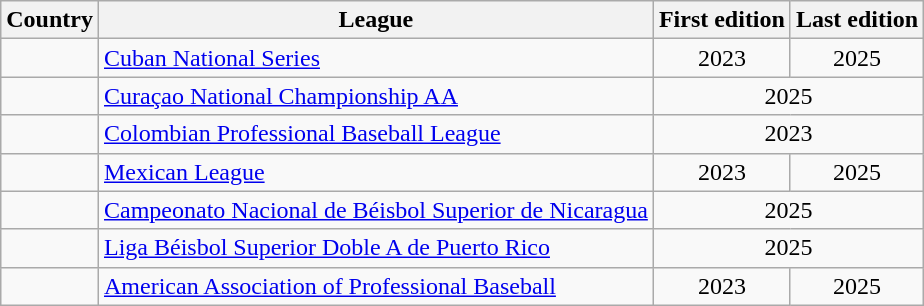<table class="wikitable sortable">
<tr>
<th>Country</th>
<th>League</th>
<th>First edition</th>
<th>Last edition</th>
</tr>
<tr>
<td></td>
<td><a href='#'>Cuban National Series</a></td>
<td style="text-align:center">2023</td>
<td style="text-align:center">2025</td>
</tr>
<tr>
<td></td>
<td><a href='#'>Curaçao National Championship AA</a></td>
<td style="text-align:center" colspan=2>2025</td>
</tr>
<tr>
<td></td>
<td><a href='#'>Colombian Professional Baseball League</a></td>
<td style="text-align:center" colspan=2>2023</td>
</tr>
<tr>
<td></td>
<td><a href='#'>Mexican League</a></td>
<td style="text-align:center">2023</td>
<td style="text-align:center">2025</td>
</tr>
<tr>
<td></td>
<td><a href='#'>Campeonato Nacional de Béisbol Superior de Nicaragua</a></td>
<td style="text-align:center" colspan=2>2025</td>
</tr>
<tr>
<td></td>
<td><a href='#'>Liga Béisbol Superior Doble A de Puerto Rico</a></td>
<td style="text-align:center" colspan=2>2025</td>
</tr>
<tr>
<td></td>
<td><a href='#'>American Association of Professional Baseball</a></td>
<td style="text-align:center">2023</td>
<td style="text-align:center">2025</td>
</tr>
</table>
